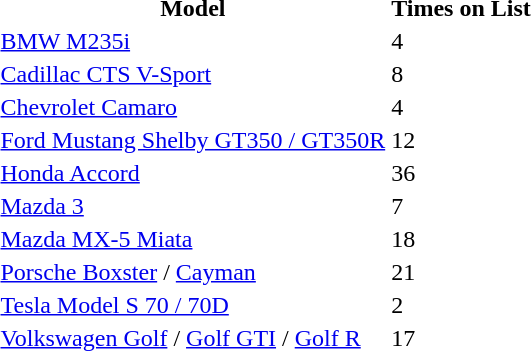<table>
<tr>
<th>Model</th>
<th>Times on List</th>
</tr>
<tr>
<td><a href='#'>BMW M235i</a></td>
<td>4</td>
</tr>
<tr>
<td><a href='#'>Cadillac CTS V-Sport</a></td>
<td>8</td>
</tr>
<tr>
<td><a href='#'>Chevrolet Camaro</a></td>
<td>4</td>
</tr>
<tr>
<td><a href='#'>Ford Mustang Shelby GT350 / GT350R</a></td>
<td>12</td>
</tr>
<tr>
<td><a href='#'>Honda Accord</a></td>
<td>36</td>
</tr>
<tr>
<td><a href='#'>Mazda 3</a></td>
<td>7</td>
</tr>
<tr>
<td><a href='#'>Mazda MX-5 Miata</a></td>
<td>18</td>
</tr>
<tr>
<td><a href='#'>Porsche Boxster</a> / <a href='#'>Cayman</a></td>
<td>21</td>
</tr>
<tr>
<td><a href='#'>Tesla Model S 70 / 70D</a></td>
<td>2</td>
</tr>
<tr>
<td><a href='#'>Volkswagen Golf</a> / <a href='#'>Golf GTI</a> / <a href='#'>Golf R</a></td>
<td>17</td>
</tr>
</table>
